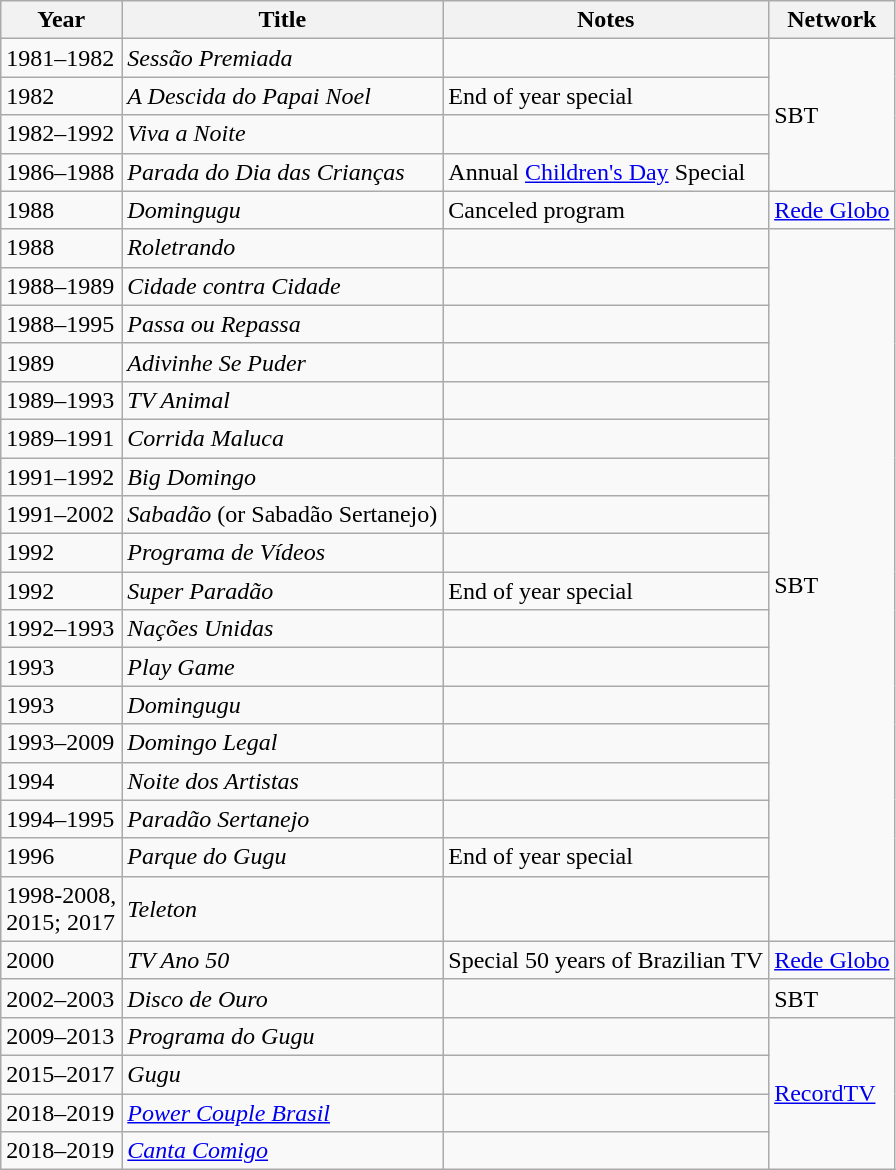<table class="wikitable">
<tr>
<th>Year</th>
<th>Title</th>
<th>Notes</th>
<th>Network</th>
</tr>
<tr>
<td>1981–1982</td>
<td><em>Sessão Premiada</em></td>
<td></td>
<td rowspan="4">SBT</td>
</tr>
<tr>
<td>1982</td>
<td><em>A Descida do Papai Noel</em></td>
<td>End of year special</td>
</tr>
<tr>
<td>1982–1992</td>
<td><em>Viva a Noite</em></td>
<td></td>
</tr>
<tr>
<td>1986–1988</td>
<td><em>Parada do Dia das Crianças</em></td>
<td>Annual <a href='#'>Children's Day</a> Special</td>
</tr>
<tr>
<td>1988</td>
<td><em>Domingugu</em></td>
<td>Canceled program</td>
<td><a href='#'>Rede Globo</a></td>
</tr>
<tr>
<td>1988</td>
<td><em>Roletrando</em></td>
<td></td>
<td rowspan="18">SBT</td>
</tr>
<tr>
<td>1988–1989</td>
<td><em>Cidade contra Cidade</em></td>
<td></td>
</tr>
<tr>
<td>1988–1995</td>
<td><em>Passa ou Repassa</em></td>
<td></td>
</tr>
<tr>
<td>1989</td>
<td><em>Adivinhe Se Puder</em></td>
<td></td>
</tr>
<tr>
<td>1989–1993</td>
<td><em>TV Animal</em></td>
<td></td>
</tr>
<tr>
<td>1989–1991</td>
<td><em>Corrida Maluca</em></td>
<td></td>
</tr>
<tr>
<td>1991–1992</td>
<td><em>Big Domingo</em></td>
<td></td>
</tr>
<tr>
<td>1991–2002</td>
<td><em>Sabadão</em> (or Sabadão Sertanejo)</td>
<td></td>
</tr>
<tr>
<td>1992</td>
<td><em>Programa de Vídeos</em></td>
<td></td>
</tr>
<tr>
<td>1992</td>
<td><em>Super Paradão</em></td>
<td>End of year special</td>
</tr>
<tr>
<td>1992–1993</td>
<td><em>Nações Unidas</em></td>
<td></td>
</tr>
<tr>
<td>1993</td>
<td><em>Play Game</em></td>
<td></td>
</tr>
<tr>
<td>1993</td>
<td><em>Domingugu</em></td>
<td></td>
</tr>
<tr>
<td>1993–2009</td>
<td><em>Domingo Legal</em></td>
<td></td>
</tr>
<tr>
<td>1994</td>
<td><em>Noite dos Artistas</em></td>
<td></td>
</tr>
<tr>
<td>1994–1995</td>
<td><em>Paradão Sertanejo</em></td>
<td></td>
</tr>
<tr>
<td>1996</td>
<td><em>Parque do Gugu</em></td>
<td>End of year special</td>
</tr>
<tr>
<td>1998-2008,<br>2015; 2017</td>
<td><em>Teleton</em></td>
<td></td>
</tr>
<tr>
<td>2000</td>
<td><em>TV Ano 50</em></td>
<td>Special 50 years of Brazilian TV</td>
<td><a href='#'>Rede Globo</a></td>
</tr>
<tr>
<td>2002–2003</td>
<td><em>Disco de Ouro</em></td>
<td></td>
<td>SBT</td>
</tr>
<tr>
<td>2009–2013</td>
<td><em>Programa do Gugu</em></td>
<td></td>
<td rowspan="4"><a href='#'>RecordTV</a></td>
</tr>
<tr>
<td>2015–2017</td>
<td><em>Gugu</em></td>
<td></td>
</tr>
<tr>
<td>2018–2019</td>
<td><em><a href='#'>Power Couple Brasil</a></em></td>
<td></td>
</tr>
<tr>
<td>2018–2019</td>
<td><em><a href='#'>Canta Comigo</a></em></td>
<td></td>
</tr>
</table>
